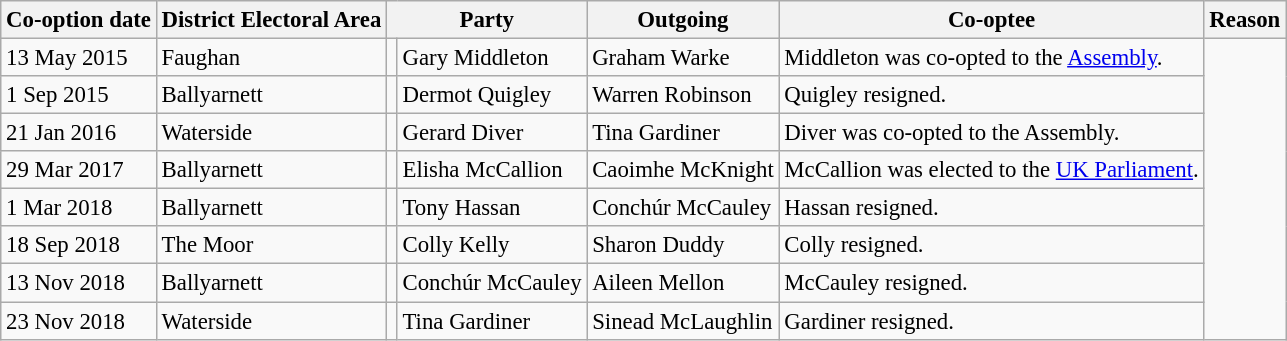<table class="wikitable" style="font-size: 95%">
<tr>
<th>Co-option date</th>
<th>District Electoral Area</th>
<th colspan="2">Party</th>
<th>Outgoing</th>
<th>Co-optee</th>
<th>Reason</th>
</tr>
<tr>
<td>13 May 2015</td>
<td>Faughan</td>
<td></td>
<td>Gary Middleton</td>
<td>Graham Warke</td>
<td>Middleton was co-opted to the <a href='#'>Assembly</a>.</td>
</tr>
<tr>
<td>1 Sep 2015</td>
<td>Ballyarnett</td>
<td></td>
<td>Dermot Quigley</td>
<td>Warren Robinson</td>
<td>Quigley resigned.</td>
</tr>
<tr>
<td>21 Jan 2016</td>
<td>Waterside</td>
<td></td>
<td>Gerard Diver</td>
<td>Tina Gardiner</td>
<td>Diver was co-opted to the Assembly.</td>
</tr>
<tr>
<td>29 Mar 2017</td>
<td>Ballyarnett</td>
<td></td>
<td>Elisha McCallion</td>
<td>Caoimhe McKnight</td>
<td>McCallion was elected to the <a href='#'>UK Parliament</a>.</td>
</tr>
<tr>
<td>1 Mar 2018</td>
<td>Ballyarnett</td>
<td></td>
<td>Tony Hassan</td>
<td>Conchúr McCauley</td>
<td>Hassan resigned.</td>
</tr>
<tr>
<td>18 Sep 2018</td>
<td>The Moor</td>
<td></td>
<td>Colly Kelly</td>
<td>Sharon Duddy</td>
<td>Colly resigned.</td>
</tr>
<tr>
<td>13 Nov 2018</td>
<td>Ballyarnett</td>
<td></td>
<td>Conchúr McCauley</td>
<td>Aileen Mellon</td>
<td>McCauley resigned.</td>
</tr>
<tr>
<td>23 Nov 2018</td>
<td>Waterside</td>
<td></td>
<td>Tina Gardiner</td>
<td>Sinead McLaughlin</td>
<td>Gardiner resigned.</td>
</tr>
</table>
